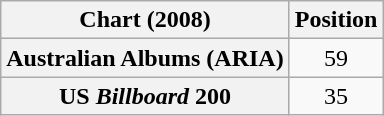<table class="wikitable sortable plainrowheaders" style="text-align:center">
<tr>
<th scope="col">Chart (2008)</th>
<th scope="col">Position</th>
</tr>
<tr>
<th scope="row">Australian Albums (ARIA)</th>
<td>59</td>
</tr>
<tr>
<th scope="row">US <em>Billboard</em> 200</th>
<td>35</td>
</tr>
</table>
